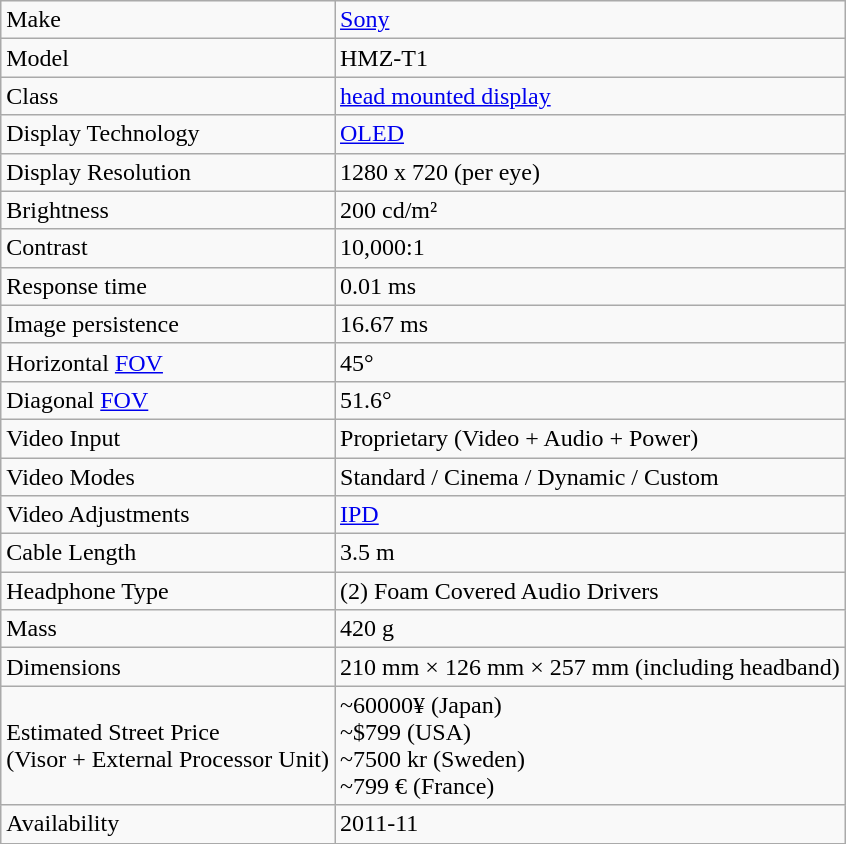<table class="wikitable">
<tr>
<td>Make</td>
<td><a href='#'>Sony</a></td>
</tr>
<tr>
<td>Model</td>
<td>HMZ-T1</td>
</tr>
<tr>
<td>Class</td>
<td><a href='#'>head mounted display</a></td>
</tr>
<tr>
<td>Display Technology</td>
<td><a href='#'>OLED</a></td>
</tr>
<tr>
<td>Display Resolution</td>
<td>1280 x 720 (per eye)</td>
</tr>
<tr>
<td>Brightness</td>
<td>200 cd/m²</td>
</tr>
<tr>
<td>Contrast</td>
<td>10,000:1</td>
</tr>
<tr>
<td>Response time</td>
<td>0.01 ms</td>
</tr>
<tr>
<td>Image persistence</td>
<td>16.67 ms</td>
</tr>
<tr>
<td>Horizontal <a href='#'>FOV</a></td>
<td>45°</td>
</tr>
<tr>
<td>Diagonal <a href='#'>FOV</a></td>
<td>51.6°</td>
</tr>
<tr>
<td>Video Input</td>
<td>Proprietary (Video + Audio + Power)</td>
</tr>
<tr>
<td>Video Modes</td>
<td>Standard / Cinema / Dynamic / Custom</td>
</tr>
<tr>
<td>Video Adjustments</td>
<td><a href='#'>IPD</a></td>
</tr>
<tr>
<td>Cable Length</td>
<td>3.5 m</td>
</tr>
<tr>
<td>Headphone Type</td>
<td>(2) Foam Covered Audio Drivers</td>
</tr>
<tr>
<td>Mass</td>
<td>420 g</td>
</tr>
<tr>
<td>Dimensions</td>
<td>210 mm × 126 mm × 257 mm (including headband)</td>
</tr>
<tr>
<td>Estimated Street Price<br>(Visor + External Processor Unit)</td>
<td>~60000¥ (Japan)<br>~$799 (USA)<br>~7500 kr (Sweden) <br>~799 € (France)</td>
</tr>
<tr>
<td>Availability</td>
<td>2011-11</td>
</tr>
</table>
